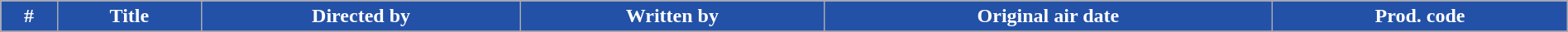<table class="wikitable plainrowheaders" width="100%" style="margin-right: 0;">
<tr>
<th style="background-color: #2351A8; color: #FFF;">#</th>
<th style="background-color: #2351A8; color: #FFF;">Title</th>
<th style="background-color: #2351A8; color: #FFF;">Directed by</th>
<th style="background-color: #2351A8; color: #FFF;">Written by</th>
<th style="background-color: #2351A8; color: #FFF;">Original air date</th>
<th style="background-color: #2351A8; color: #FFF;">Prod. code</th>
</tr>
<tr>
</tr>
</table>
